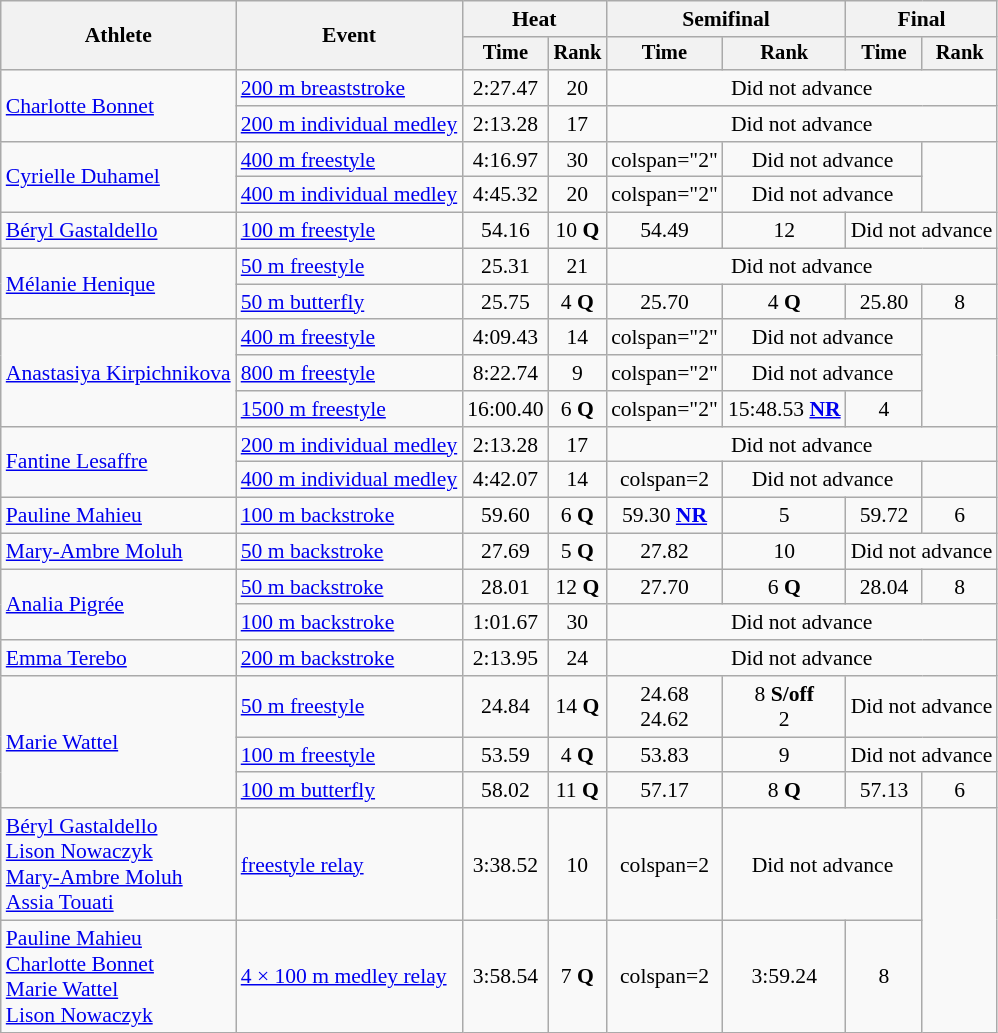<table class="wikitable" style="text-align:center; font-size:90%;">
<tr>
<th rowspan="2">Athlete</th>
<th rowspan="2">Event</th>
<th colspan="2">Heat</th>
<th colspan="2">Semifinal</th>
<th colspan="2">Final</th>
</tr>
<tr style="font-size:95%">
<th>Time</th>
<th>Rank</th>
<th>Time</th>
<th>Rank</th>
<th>Time</th>
<th>Rank</th>
</tr>
<tr align=center>
<td align=left rowspan=2><a href='#'>Charlotte Bonnet</a></td>
<td align=left><a href='#'>200 m breaststroke</a></td>
<td>2:27.47</td>
<td>20</td>
<td colspan=4>Did not advance</td>
</tr>
<tr align=center>
<td align=left><a href='#'>200 m individual medley</a></td>
<td>2:13.28</td>
<td>17</td>
<td colspan=4>Did not advance</td>
</tr>
<tr align=center>
<td align=left rowspan=2><a href='#'>Cyrielle Duhamel</a></td>
<td align=left><a href='#'>400 m freestyle</a></td>
<td>4:16.97</td>
<td>30</td>
<td>colspan="2" </td>
<td colspan="2">Did not advance</td>
</tr>
<tr align=center>
<td align=left><a href='#'>400 m individual medley</a></td>
<td>4:45.32</td>
<td>20</td>
<td>colspan="2" </td>
<td colspan="2">Did not advance</td>
</tr>
<tr align=center>
<td align=left><a href='#'>Béryl Gastaldello</a></td>
<td align=left><a href='#'>100 m freestyle</a></td>
<td>54.16</td>
<td>10 <strong>Q</strong></td>
<td>54.49</td>
<td>12</td>
<td colspan=2>Did not advance</td>
</tr>
<tr align=center>
<td align=left rowspan=2><a href='#'>Mélanie Henique</a></td>
<td align=left><a href='#'>50 m freestyle</a></td>
<td>25.31</td>
<td>21</td>
<td colspan=4>Did not advance</td>
</tr>
<tr align=center>
<td align=left><a href='#'>50 m butterfly</a></td>
<td>25.75</td>
<td>4 <strong>Q</strong></td>
<td>25.70</td>
<td>4 <strong>Q</strong></td>
<td>25.80</td>
<td>8</td>
</tr>
<tr align=center>
<td align=left rowspan=3><a href='#'>Anastasiya Kirpichnikova</a></td>
<td align=left><a href='#'>400 m freestyle</a></td>
<td>4:09.43</td>
<td>14</td>
<td>colspan="2" </td>
<td colspan="2">Did not advance</td>
</tr>
<tr align=center>
<td align=left><a href='#'>800 m freestyle</a></td>
<td>8:22.74</td>
<td>9</td>
<td>colspan="2" </td>
<td colspan="2">Did not advance</td>
</tr>
<tr align=center>
<td align=left><a href='#'>1500 m freestyle</a></td>
<td>16:00.40</td>
<td>6 <strong>Q</strong></td>
<td>colspan="2" </td>
<td>15:48.53 <strong><a href='#'>NR</a></strong></td>
<td>4</td>
</tr>
<tr align=center>
<td align=left rowspan=2><a href='#'>Fantine Lesaffre</a></td>
<td align=left><a href='#'>200 m individual medley</a></td>
<td>2:13.28</td>
<td>17</td>
<td colspan=4>Did not advance</td>
</tr>
<tr align=center>
<td align=left><a href='#'>400 m individual medley</a></td>
<td>4:42.07</td>
<td>14</td>
<td>colspan=2 </td>
<td colspan=2>Did not advance</td>
</tr>
<tr align=center>
<td align=left><a href='#'>Pauline Mahieu</a></td>
<td align=left><a href='#'>100 m backstroke</a></td>
<td>59.60</td>
<td>6 <strong>Q</strong></td>
<td>59.30 <strong><a href='#'>NR</a></strong></td>
<td>5</td>
<td>59.72</td>
<td>6</td>
</tr>
<tr align=center>
<td align=left><a href='#'>Mary-Ambre Moluh</a></td>
<td align=left><a href='#'>50 m backstroke</a></td>
<td>27.69</td>
<td>5 <strong>Q</strong></td>
<td>27.82</td>
<td>10</td>
<td colspan=2>Did not advance</td>
</tr>
<tr align=center>
<td align=left rowspan=2><a href='#'>Analia Pigrée</a></td>
<td align=left><a href='#'>50 m backstroke</a></td>
<td>28.01</td>
<td>12 <strong>Q</strong></td>
<td>27.70</td>
<td>6 <strong>Q</strong></td>
<td>28.04</td>
<td>8</td>
</tr>
<tr align=center>
<td align=left><a href='#'>100 m backstroke</a></td>
<td>1:01.67</td>
<td>30</td>
<td colspan=4>Did not advance</td>
</tr>
<tr align=center>
<td align=left><a href='#'>Emma Terebo</a></td>
<td align=left><a href='#'>200 m backstroke</a></td>
<td>2:13.95</td>
<td>24</td>
<td colspan=4>Did not advance</td>
</tr>
<tr align=center>
<td align=left rowspan=3><a href='#'>Marie Wattel</a></td>
<td align=left><a href='#'>50 m freestyle</a></td>
<td>24.84</td>
<td>14 <strong>Q</strong></td>
<td>24.68 <br>24.62</td>
<td>8 <strong>S/off</strong><br>2</td>
<td colspan=2>Did not advance</td>
</tr>
<tr align=center>
<td align=left><a href='#'>100 m freestyle</a></td>
<td>53.59</td>
<td>4 <strong>Q</strong></td>
<td>53.83</td>
<td>9</td>
<td colspan=2>Did not advance</td>
</tr>
<tr align=center>
<td align=left><a href='#'>100 m butterfly</a></td>
<td>58.02</td>
<td>11 <strong>Q</strong></td>
<td>57.17</td>
<td>8 <strong>Q</strong></td>
<td>57.13</td>
<td>6</td>
</tr>
<tr align=center>
<td align=left><a href='#'>Béryl Gastaldello</a><br> <a href='#'>Lison Nowaczyk</a><br> <a href='#'>Mary-Ambre Moluh</a><br> <a href='#'>Assia Touati</a></td>
<td align=left><a href='#'> freestyle relay</a></td>
<td>3:38.52</td>
<td>10</td>
<td>colspan=2 </td>
<td colspan=2>Did not advance</td>
</tr>
<tr>
<td align=left><a href='#'>Pauline Mahieu</a> <br><a href='#'>Charlotte Bonnet</a> <br><a href='#'>Marie Wattel</a><br><a href='#'>Lison Nowaczyk</a></td>
<td align=left><a href='#'>4 × 100 m medley relay</a></td>
<td>3:58.54</td>
<td>7 <strong>Q</strong></td>
<td>colspan=2 </td>
<td>3:59.24</td>
<td>8</td>
</tr>
</table>
